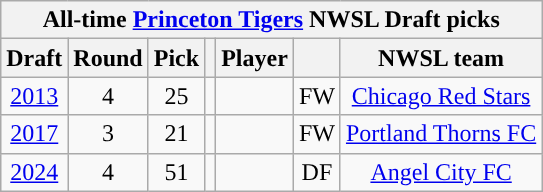<table class="wikitable sortable" style="text-align: center;">
<tr>
<th colspan="7" style="background:#">All-time <a href='#'><span>Princeton Tigers</span></a> NWSL Draft picks</th>
</tr>
<tr>
<th scope="col">Draft</th>
<th scope="col">Round</th>
<th scope="col">Pick</th>
<th scope="col"></th>
<th scope="col">Player</th>
<th scope="col"></th>
<th scope="col">NWSL team</th>
</tr>
<tr>
<td><a href='#'>2013</a></td>
<td>4</td>
<td>25</td>
<td></td>
<td></td>
<td>FW</td>
<td><a href='#'>Chicago Red Stars</a></td>
</tr>
<tr>
<td><a href='#'>2017</a></td>
<td>3</td>
<td>21</td>
<td></td>
<td></td>
<td>FW</td>
<td><a href='#'>Portland Thorns FC</a></td>
</tr>
<tr>
<td><a href='#'>2024</a></td>
<td>4</td>
<td>51</td>
<td></td>
<td></td>
<td>DF</td>
<td><a href='#'>Angel City FC</a></td>
</tr>
</table>
